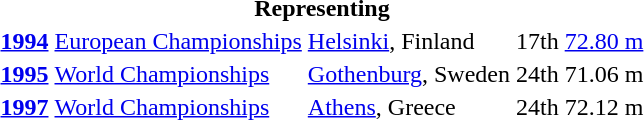<table>
<tr>
<th colspan="5">Representing </th>
</tr>
<tr>
<td><strong><a href='#'>1994</a></strong></td>
<td><a href='#'>European Championships</a></td>
<td><a href='#'>Helsinki</a>, Finland</td>
<td>17th</td>
<td><a href='#'>72.80 m</a></td>
</tr>
<tr>
<td><strong><a href='#'>1995</a></strong></td>
<td><a href='#'>World Championships</a></td>
<td><a href='#'>Gothenburg</a>, Sweden</td>
<td>24th</td>
<td>71.06 m</td>
</tr>
<tr>
<td><strong><a href='#'>1997</a></strong></td>
<td><a href='#'>World Championships</a></td>
<td><a href='#'>Athens</a>, Greece</td>
<td>24th</td>
<td>72.12 m</td>
</tr>
</table>
